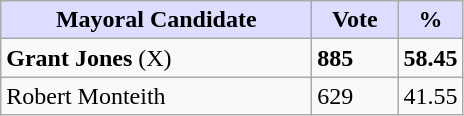<table class="wikitable">
<tr>
<th style="background:#ddf; width:200px;">Mayoral Candidate</th>
<th style="background:#ddf; width:50px;">Vote</th>
<th style="background:#ddf; width:30px;">%</th>
</tr>
<tr>
<td><strong>Grant Jones</strong> (X)</td>
<td><strong>885</strong></td>
<td><strong>58.45</strong></td>
</tr>
<tr>
<td>Robert Monteith</td>
<td>629</td>
<td>41.55</td>
</tr>
</table>
